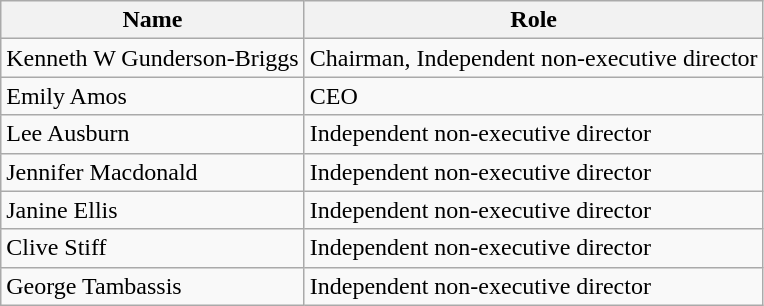<table class="wikitable">
<tr>
<th>Name</th>
<th>Role</th>
</tr>
<tr>
<td>Kenneth W Gunderson-Briggs</td>
<td>Chairman, Independent non-executive director</td>
</tr>
<tr>
<td>Emily Amos</td>
<td>CEO</td>
</tr>
<tr>
<td>Lee Ausburn</td>
<td>Independent non-executive director</td>
</tr>
<tr>
<td>Jennifer Macdonald</td>
<td>Independent non-executive director</td>
</tr>
<tr>
<td>Janine Ellis</td>
<td>Independent non-executive director</td>
</tr>
<tr>
<td>Clive Stiff</td>
<td>Independent non-executive director</td>
</tr>
<tr>
<td>George Tambassis</td>
<td>Independent non-executive director</td>
</tr>
</table>
